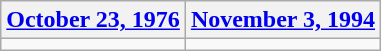<table class=wikitable>
<tr>
<th><a href='#'>October 23, 1976</a></th>
<th><a href='#'>November 3, 1994</a></th>
</tr>
<tr>
<td></td>
<td></td>
</tr>
</table>
